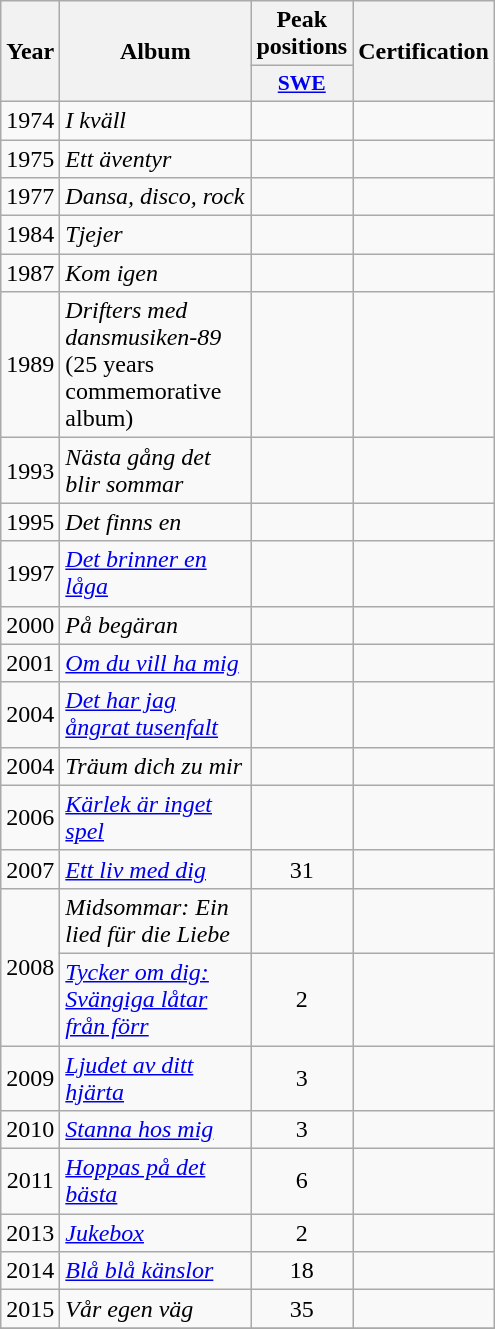<table class="wikitable">
<tr>
<th rowspan="2" align="center" width="10">Year</th>
<th rowspan="2" align="center" width="120">Album</th>
<th colspan="1" align="center" width="20">Peak positions</th>
<th rowspan="2" align="center" width="70">Certification</th>
</tr>
<tr>
<th scope="col" style="width:3em;font-size:90%;"><a href='#'>SWE</a><br></th>
</tr>
<tr>
<td>1974</td>
<td><em>I kväll</em></td>
<td></td>
<td></td>
</tr>
<tr>
<td>1975</td>
<td><em>Ett äventyr</em></td>
<td></td>
<td></td>
</tr>
<tr>
<td>1977</td>
<td><em>Dansa, disco, rock</em></td>
<td></td>
<td></td>
</tr>
<tr>
<td>1984</td>
<td><em>Tjejer</em></td>
<td></td>
<td></td>
</tr>
<tr>
<td>1987</td>
<td><em>Kom igen</em></td>
<td></td>
<td></td>
</tr>
<tr>
<td>1989</td>
<td><em>Drifters med dansmusiken-89</em> (25 years commemorative album)</td>
<td></td>
<td></td>
</tr>
<tr>
<td>1993</td>
<td><em>Nästa gång det blir sommar</em></td>
<td></td>
<td></td>
</tr>
<tr>
<td>1995</td>
<td><em>Det finns en</em></td>
<td></td>
<td></td>
</tr>
<tr>
<td>1997</td>
<td><em><a href='#'>Det brinner en låga</a></em></td>
<td></td>
<td></td>
</tr>
<tr>
<td>2000</td>
<td><em>På begäran</em></td>
<td></td>
<td></td>
</tr>
<tr>
<td>2001</td>
<td><em><a href='#'>Om du vill ha mig</a></em></td>
<td></td>
<td></td>
</tr>
<tr>
<td>2004</td>
<td><em><a href='#'>Det har jag ångrat tusenfalt</a></em></td>
<td></td>
<td></td>
</tr>
<tr>
<td>2004</td>
<td><em>Träum dich zu mir</em></td>
<td></td>
<td></td>
</tr>
<tr>
<td>2006</td>
<td><em><a href='#'>Kärlek är inget spel</a></em></td>
<td></td>
<td></td>
</tr>
<tr>
<td style="text-align:center;">2007</td>
<td><em><a href='#'>Ett liv med dig</a></em></td>
<td style="text-align:center;">31</td>
<td style="text-align:center;"></td>
</tr>
<tr>
<td rowspan="2" style="text-align:center;">2008</td>
<td><em>Midsommar: Ein lied für die Liebe</em></td>
<td style="text-align:center;"></td>
<td style="text-align:center;"></td>
</tr>
<tr>
<td><em><a href='#'>Tycker om dig: Svängiga låtar från förr</a></em></td>
<td style="text-align:center;">2</td>
<td style="text-align:center;"></td>
</tr>
<tr>
<td style="text-align:center;">2009</td>
<td><em><a href='#'>Ljudet av ditt hjärta</a></em></td>
<td style="text-align:center;">3</td>
<td style="text-align:center;"></td>
</tr>
<tr>
<td style="text-align:center;">2010</td>
<td><em><a href='#'>Stanna hos mig</a></em></td>
<td style="text-align:center;">3</td>
<td style="text-align:center;"></td>
</tr>
<tr>
<td style="text-align:center;">2011</td>
<td><em><a href='#'>Hoppas på det bästa</a></em></td>
<td style="text-align:center;">6</td>
<td style="text-align:center;"></td>
</tr>
<tr>
<td style="text-align:center;">2013</td>
<td><em><a href='#'>Jukebox</a></em></td>
<td style="text-align:center;">2</td>
<td style="text-align:center;"></td>
</tr>
<tr>
<td style="text-align:center;">2014</td>
<td><em><a href='#'>Blå blå känslor</a>	</em></td>
<td style="text-align:center;">18</td>
<td style="text-align:center;"></td>
</tr>
<tr>
<td style="text-align:center;">2015</td>
<td><em>Vår egen väg</em></td>
<td style="text-align:center;">35</td>
<td style="text-align:center;"></td>
</tr>
<tr>
</tr>
</table>
